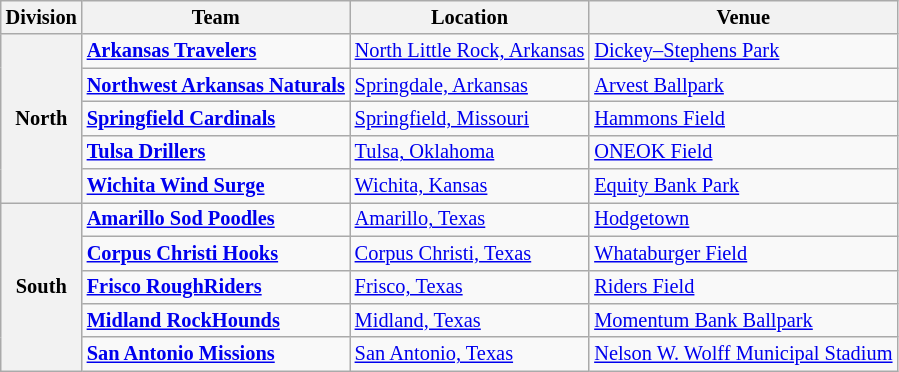<table class="wikitable" style="font-size:85%">
<tr>
<th>Division</th>
<th>Team</th>
<th>Location</th>
<th>Venue</th>
</tr>
<tr>
<th rowspan=5>North</th>
<td><strong><a href='#'>Arkansas Travelers</a></strong></td>
<td><a href='#'>North Little Rock, Arkansas</a></td>
<td><a href='#'>Dickey–Stephens Park</a></td>
</tr>
<tr>
<td><strong><a href='#'>Northwest Arkansas Naturals</a></strong></td>
<td><a href='#'>Springdale, Arkansas</a></td>
<td><a href='#'>Arvest Ballpark</a></td>
</tr>
<tr>
<td><strong><a href='#'>Springfield Cardinals</a></strong></td>
<td><a href='#'>Springfield, Missouri</a></td>
<td><a href='#'>Hammons Field</a></td>
</tr>
<tr>
<td><strong><a href='#'>Tulsa Drillers</a></strong></td>
<td><a href='#'>Tulsa, Oklahoma</a></td>
<td><a href='#'>ONEOK Field</a></td>
</tr>
<tr>
<td><strong><a href='#'>Wichita Wind Surge</a></strong></td>
<td><a href='#'>Wichita, Kansas</a></td>
<td><a href='#'>Equity Bank Park</a></td>
</tr>
<tr>
<th rowspan=5>South</th>
<td><strong><a href='#'>Amarillo Sod Poodles</a></strong></td>
<td><a href='#'>Amarillo, Texas</a></td>
<td><a href='#'>Hodgetown</a></td>
</tr>
<tr>
<td><strong><a href='#'>Corpus Christi Hooks</a></strong></td>
<td><a href='#'>Corpus Christi, Texas</a></td>
<td><a href='#'>Whataburger Field</a></td>
</tr>
<tr>
<td><strong><a href='#'>Frisco RoughRiders</a></strong></td>
<td><a href='#'>Frisco, Texas</a></td>
<td><a href='#'>Riders Field</a></td>
</tr>
<tr>
<td><strong><a href='#'>Midland RockHounds</a></strong></td>
<td><a href='#'>Midland, Texas</a></td>
<td><a href='#'>Momentum Bank Ballpark</a></td>
</tr>
<tr>
<td><strong><a href='#'>San Antonio Missions</a></strong></td>
<td><a href='#'>San Antonio, Texas</a></td>
<td><a href='#'>Nelson W. Wolff Municipal Stadium</a></td>
</tr>
</table>
